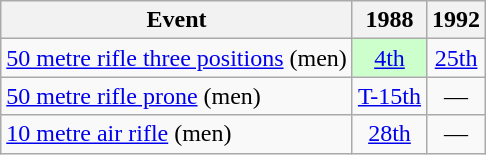<table class="wikitable" style="text-align: center">
<tr>
<th>Event</th>
<th>1988</th>
<th>1992</th>
</tr>
<tr>
<td align=left><a href='#'>50 metre rifle three positions</a> (men)</td>
<td style="background: #ccffcc"><a href='#'>4th</a></td>
<td><a href='#'>25th</a></td>
</tr>
<tr>
<td align=left><a href='#'>50 metre rifle prone</a> (men)</td>
<td><a href='#'>T-15th</a></td>
<td>—</td>
</tr>
<tr>
<td align=left><a href='#'>10 metre air rifle</a> (men)</td>
<td><a href='#'>28th</a></td>
<td>—</td>
</tr>
</table>
